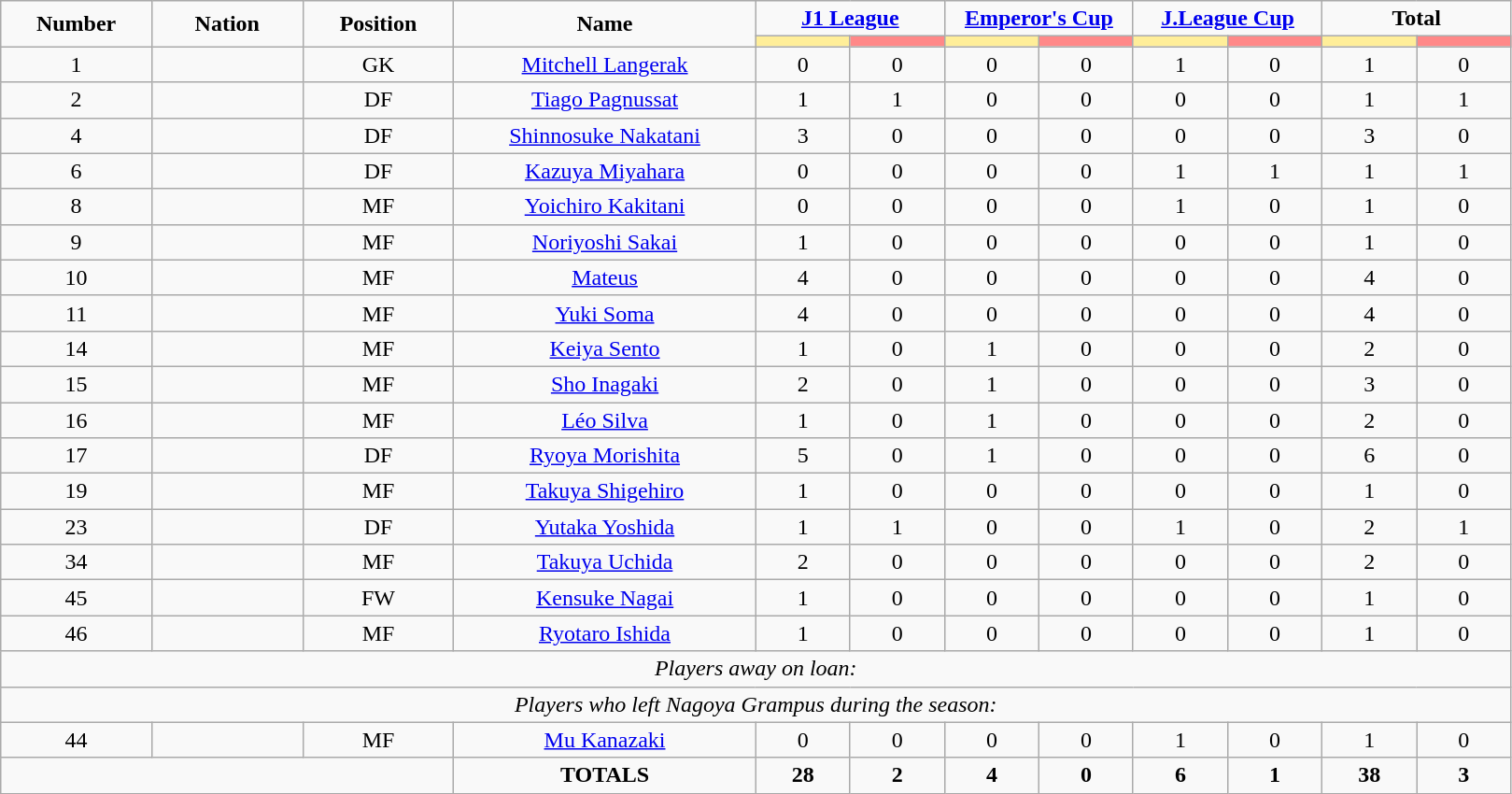<table class="wikitable" style="font-size: 100%; text-align: center;">
<tr>
<td rowspan="2" width="10%" align="center"><strong>Number</strong></td>
<td rowspan="2" width="10%" align="center"><strong>Nation</strong></td>
<td rowspan="2" width="10%" align="center"><strong>Position</strong></td>
<td rowspan="2" width="20%" align="center"><strong>Name</strong></td>
<td colspan="2" align="center"><strong><a href='#'>J1 League</a></strong></td>
<td colspan="2" align="center"><strong><a href='#'>Emperor's Cup</a></strong></td>
<td colspan="2" align="center"><strong><a href='#'>J.League Cup</a></strong></td>
<td colspan="2" align="center"><strong>Total</strong></td>
</tr>
<tr>
<th width=60 style="background: #FFEE99"></th>
<th width=60 style="background: #FF8888"></th>
<th width=60 style="background: #FFEE99"></th>
<th width=60 style="background: #FF8888"></th>
<th width=60 style="background: #FFEE99"></th>
<th width=60 style="background: #FF8888"></th>
<th width=60 style="background: #FFEE99"></th>
<th width=60 style="background: #FF8888"></th>
</tr>
<tr>
<td>1</td>
<td></td>
<td>GK</td>
<td><a href='#'>Mitchell Langerak</a></td>
<td>0</td>
<td>0</td>
<td>0</td>
<td>0</td>
<td>1</td>
<td>0</td>
<td>1</td>
<td>0</td>
</tr>
<tr>
<td>2</td>
<td></td>
<td>DF</td>
<td><a href='#'>Tiago Pagnussat</a></td>
<td>1</td>
<td>1</td>
<td>0</td>
<td>0</td>
<td>0</td>
<td>0</td>
<td>1</td>
<td>1</td>
</tr>
<tr>
<td>4</td>
<td></td>
<td>DF</td>
<td><a href='#'>Shinnosuke Nakatani</a></td>
<td>3</td>
<td>0</td>
<td>0</td>
<td>0</td>
<td>0</td>
<td>0</td>
<td>3</td>
<td>0</td>
</tr>
<tr>
<td>6</td>
<td></td>
<td>DF</td>
<td><a href='#'>Kazuya Miyahara</a></td>
<td>0</td>
<td>0</td>
<td>0</td>
<td>0</td>
<td>1</td>
<td>1</td>
<td>1</td>
<td>1</td>
</tr>
<tr>
<td>8</td>
<td></td>
<td>MF</td>
<td><a href='#'>Yoichiro Kakitani</a></td>
<td>0</td>
<td>0</td>
<td>0</td>
<td>0</td>
<td>1</td>
<td>0</td>
<td>1</td>
<td>0</td>
</tr>
<tr>
<td>9</td>
<td></td>
<td>MF</td>
<td><a href='#'>Noriyoshi Sakai</a></td>
<td>1</td>
<td>0</td>
<td>0</td>
<td>0</td>
<td>0</td>
<td>0</td>
<td>1</td>
<td>0</td>
</tr>
<tr>
<td>10</td>
<td></td>
<td>MF</td>
<td><a href='#'>Mateus</a></td>
<td>4</td>
<td>0</td>
<td>0</td>
<td>0</td>
<td>0</td>
<td>0</td>
<td>4</td>
<td>0</td>
</tr>
<tr>
<td>11</td>
<td></td>
<td>MF</td>
<td><a href='#'>Yuki Soma</a></td>
<td>4</td>
<td>0</td>
<td>0</td>
<td>0</td>
<td>0</td>
<td>0</td>
<td>4</td>
<td>0</td>
</tr>
<tr>
<td>14</td>
<td></td>
<td>MF</td>
<td><a href='#'>Keiya Sento</a></td>
<td>1</td>
<td>0</td>
<td>1</td>
<td>0</td>
<td>0</td>
<td>0</td>
<td>2</td>
<td>0</td>
</tr>
<tr>
<td>15</td>
<td></td>
<td>MF</td>
<td><a href='#'>Sho Inagaki</a></td>
<td>2</td>
<td>0</td>
<td>1</td>
<td>0</td>
<td>0</td>
<td>0</td>
<td>3</td>
<td>0</td>
</tr>
<tr>
<td>16</td>
<td></td>
<td>MF</td>
<td><a href='#'>Léo Silva</a></td>
<td>1</td>
<td>0</td>
<td>1</td>
<td>0</td>
<td>0</td>
<td>0</td>
<td>2</td>
<td>0</td>
</tr>
<tr>
<td>17</td>
<td></td>
<td>DF</td>
<td><a href='#'>Ryoya Morishita</a></td>
<td>5</td>
<td>0</td>
<td>1</td>
<td>0</td>
<td>0</td>
<td>0</td>
<td>6</td>
<td>0</td>
</tr>
<tr>
<td>19</td>
<td></td>
<td>MF</td>
<td><a href='#'>Takuya Shigehiro</a></td>
<td>1</td>
<td>0</td>
<td>0</td>
<td>0</td>
<td>0</td>
<td>0</td>
<td>1</td>
<td>0</td>
</tr>
<tr>
<td>23</td>
<td></td>
<td>DF</td>
<td><a href='#'>Yutaka Yoshida</a></td>
<td>1</td>
<td>1</td>
<td>0</td>
<td>0</td>
<td>1</td>
<td>0</td>
<td>2</td>
<td>1</td>
</tr>
<tr>
<td>34</td>
<td></td>
<td>MF</td>
<td><a href='#'>Takuya Uchida</a></td>
<td>2</td>
<td>0</td>
<td>0</td>
<td>0</td>
<td>0</td>
<td>0</td>
<td>2</td>
<td>0</td>
</tr>
<tr>
<td>45</td>
<td></td>
<td>FW</td>
<td><a href='#'>Kensuke Nagai</a></td>
<td>1</td>
<td>0</td>
<td>0</td>
<td>0</td>
<td>0</td>
<td>0</td>
<td>1</td>
<td>0</td>
</tr>
<tr>
<td>46</td>
<td></td>
<td>MF</td>
<td><a href='#'>Ryotaro Ishida</a></td>
<td>1</td>
<td>0</td>
<td>0</td>
<td>0</td>
<td>0</td>
<td>0</td>
<td>1</td>
<td>0</td>
</tr>
<tr>
<td colspan="14"><em>Players away on loan:</em></td>
</tr>
<tr>
<td colspan="14"><em>Players who left Nagoya Grampus during the season:</em></td>
</tr>
<tr>
<td>44</td>
<td></td>
<td>MF</td>
<td><a href='#'>Mu Kanazaki</a></td>
<td>0</td>
<td>0</td>
<td>0</td>
<td>0</td>
<td>1</td>
<td>0</td>
<td>1</td>
<td>0</td>
</tr>
<tr>
<td colspan="3"></td>
<td><strong>TOTALS</strong></td>
<td><strong>28</strong></td>
<td><strong>2</strong></td>
<td><strong>4</strong></td>
<td><strong>0</strong></td>
<td><strong>6</strong></td>
<td><strong>1</strong></td>
<td><strong>38</strong></td>
<td><strong>3</strong></td>
</tr>
</table>
